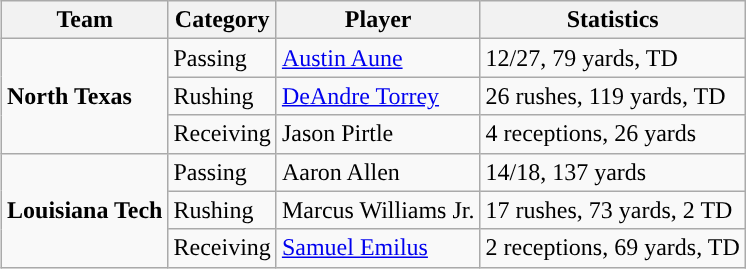<table class="wikitable" style="float: right;">
<tr>
<th>Team</th>
<th>Category</th>
<th>Player</th>
<th>Statistics</th>
</tr>
<tr>
<td rowspan=3><strong>North Texas</strong></td>
<td>Passing</td>
<td><a href='#'>Austin Aune</a></td>
<td>12/27, 79 yards, TD</td>
</tr>
<tr>
<td>Rushing</td>
<td><a href='#'>DeAndre Torrey</a></td>
<td>26 rushes, 119 yards, TD</td>
</tr>
<tr>
<td>Receiving</td>
<td>Jason Pirtle</td>
<td>4 receptions, 26 yards</td>
</tr>
<tr>
<td rowspan=3><strong>Louisiana Tech</strong></td>
<td>Passing</td>
<td>Aaron Allen</td>
<td>14/18, 137 yards</td>
</tr>
<tr>
<td>Rushing</td>
<td>Marcus Williams Jr.</td>
<td>17 rushes, 73 yards, 2 TD</td>
</tr>
<tr>
<td>Receiving</td>
<td><a href='#'>Samuel Emilus</a></td>
<td>2 receptions, 69 yards, TD</td>
</tr>
</table>
